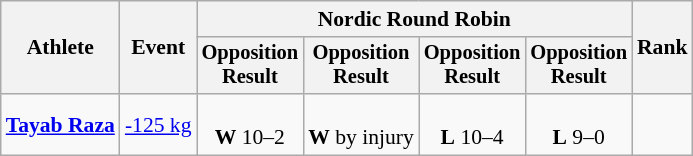<table class="wikitable" style="font-size:90%;">
<tr>
<th rowspan=2>Athlete</th>
<th rowspan=2>Event</th>
<th colspan=4>Nordic Round Robin</th>
<th rowspan=2>Rank</th>
</tr>
<tr style="font-size: 95%">
<th>Opposition<br>Result</th>
<th>Opposition<br>Result</th>
<th>Opposition<br>Result</th>
<th>Opposition<br>Result</th>
</tr>
<tr align=center>
<td align=left><strong><a href='#'>Tayab Raza</a></strong></td>
<td align=left><a href='#'>-125 kg</a></td>
<td><br><strong>W</strong> 10–2</td>
<td><br><strong>W</strong> by injury</td>
<td><br><strong>L</strong> 10–4</td>
<td><br><strong>L</strong> 9–0</td>
<td></td>
</tr>
</table>
